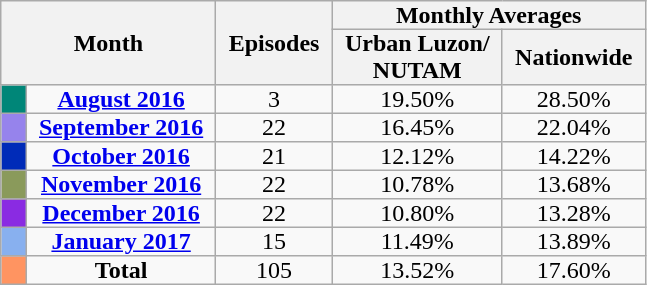<table class="wikitable plainrowheaders" style="text-align: center;">
<tr class="wikitable" style="text-align: center;">
<th style="padding: 0 8px;" colspan="2"  rowspan="2">Month</th>
<th style="padding: 0 8px;" rowspan="2">Episodes</th>
<th style="padding: 0 8px;" colspan="2">Monthly Averages</th>
</tr>
<tr>
<th style="padding: 0 8px;">Urban Luzon/<br>NUTAM</th>
<th style="padding: 0 8px;">Nationwide</th>
</tr>
<tr>
<td style="padding: 0 8px; background:#008678;"></td>
<td ' style="padding: 0 8px;"><strong><a href='#'>August 2016</a></strong></td>
<td style="padding: 0 8px;">3</td>
<td style="padding: 0 8px;">19.50%</td>
<td style="padding: 0 8px;">28.50%</td>
</tr>
<tr>
<td style="padding: 0 8px; background:#9683EC;"></td>
<td ' style="padding: 0 8px;"><strong><a href='#'>September 2016</a></strong></td>
<td style="padding: 0 8px;">22</td>
<td style="padding: 0 8px;">16.45%</td>
<td style="padding: 0 8px;">22.04%</td>
</tr>
<tr>
<td style="padding: 0 8px; background:#002BB8;"></td>
<td ' style="padding: 0 8px;"><strong><a href='#'>October 2016</a></strong></td>
<td style="padding: 0 8px;">21</td>
<td style="padding: 0 8px;">12.12%</td>
<td style="padding: 0 8px;">14.22%</td>
</tr>
<tr>
<td style="padding: 0 8px; background:#8A9A5B;"></td>
<td ' style="padding: 0 8px;"><strong><a href='#'>November 2016</a></strong></td>
<td style="padding: 0 8px;">22</td>
<td style="padding: 0 8px;">10.78%</td>
<td style="padding: 0 8px;">13.68%</td>
</tr>
<tr>
<td style="padding: 0 8px; background:#8A2BE2;"></td>
<td ' style="padding: 0 8px;"><strong><a href='#'>December 2016</a></strong></td>
<td style="padding: 0 8px;">22</td>
<td style="padding: 0 8px;">10.80%</td>
<td style="padding: 0 8px;">13.28%</td>
</tr>
<tr>
<td style="padding: 0 8px; background:#88b0ef;"></td>
<td ' style="padding: 0 8px;"><strong><a href='#'>January 2017</a></strong></td>
<td style="padding: 0 8px;">15</td>
<td style="padding: 0 8px;">11.49%</td>
<td style="padding: 0 8px;">13.89%</td>
</tr>
<tr>
<td style="padding: 0 8px; background :#FF9461;"></td>
<td '  style="padding: 0 8px;"><strong>Total</strong></td>
<td style="padding: 0 8px;">105</td>
<td style="padding: 0 8px;">13.52%</td>
<td style="padding: 0 8px;">17.60%</td>
</tr>
</table>
